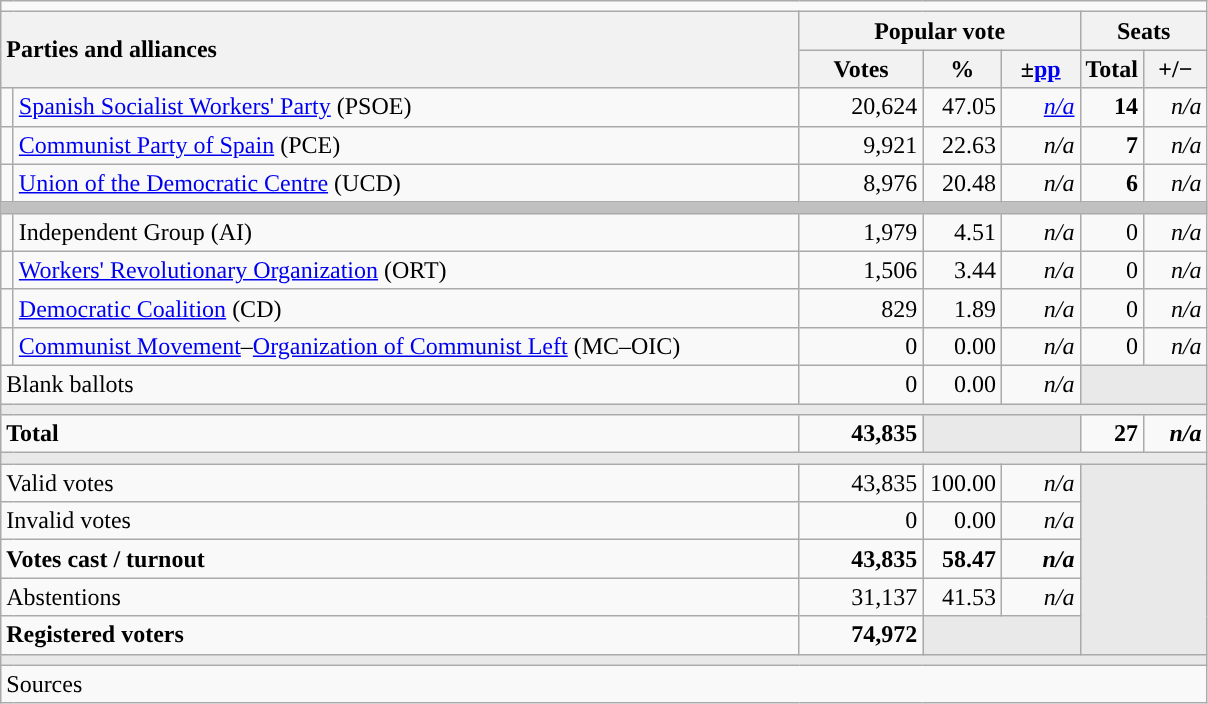<table class="wikitable" style="text-align:right;">
<tr>
<td colspan="7"></td>
</tr>
<tr>
<th style="text-align:left;" rowspan="2" colspan="2" width="525">Parties and alliances</th>
<th colspan="3">Popular vote</th>
<th colspan="2">Seats</th>
</tr>
<tr>
<th width="75">Votes</th>
<th width="45">%</th>
<th width="45">±<a href='#'>pp</a></th>
<th width="35">Total</th>
<th width="35">+/−</th>
</tr>
<tr>
<td width="1" style="color:inherit;background:"></td>
<td align="left"><a href='#'>Spanish Socialist Workers' Party</a> (PSOE)</td>
<td>20,624</td>
<td>47.05</td>
<td><em><a href='#'>n/a</a></em></td>
<td><strong>14</strong></td>
<td><em>n/a</em></td>
</tr>
<tr>
<td style="color:inherit;background:"></td>
<td align="left"><a href='#'>Communist Party of Spain</a> (PCE)</td>
<td>9,921</td>
<td>22.63</td>
<td><em>n/a</em></td>
<td><strong>7</strong></td>
<td><em>n/a</em></td>
</tr>
<tr>
<td style="color:inherit;background:"></td>
<td align="left"><a href='#'>Union of the Democratic Centre</a> (UCD)</td>
<td>8,976</td>
<td>20.48</td>
<td><em>n/a</em></td>
<td><strong>6</strong></td>
<td><em>n/a</em></td>
</tr>
<tr>
<td colspan="7" bgcolor="#C0C0C0"></td>
</tr>
<tr>
<td style="color:inherit;background:"></td>
<td align="left">Independent Group (AI)</td>
<td>1,979</td>
<td>4.51</td>
<td><em>n/a</em></td>
<td>0</td>
<td><em>n/a</em></td>
</tr>
<tr>
<td style="color:inherit;background:"></td>
<td align="left"><a href='#'>Workers' Revolutionary Organization</a> (ORT)</td>
<td>1,506</td>
<td>3.44</td>
<td><em>n/a</em></td>
<td>0</td>
<td><em>n/a</em></td>
</tr>
<tr>
<td style="color:inherit;background:"></td>
<td align="left"><a href='#'>Democratic Coalition</a> (CD)</td>
<td>829</td>
<td>1.89</td>
<td><em>n/a</em></td>
<td>0</td>
<td><em>n/a</em></td>
</tr>
<tr>
<td style="color:inherit;background:"></td>
<td align="left"><a href='#'>Communist Movement</a>–<a href='#'>Organization of Communist Left</a> (MC–OIC)</td>
<td>0</td>
<td>0.00</td>
<td><em>n/a</em></td>
<td>0</td>
<td><em>n/a</em></td>
</tr>
<tr>
<td align="left" colspan="2">Blank ballots</td>
<td>0</td>
<td>0.00</td>
<td><em>n/a</em></td>
<td bgcolor="#E9E9E9" colspan="2"></td>
</tr>
<tr>
<td colspan="7" bgcolor="#E9E9E9"></td>
</tr>
<tr style="font-weight:bold;">
<td align="left" colspan="2">Total</td>
<td>43,835</td>
<td bgcolor="#E9E9E9" colspan="2"></td>
<td>27</td>
<td><em>n/a</em></td>
</tr>
<tr>
<td colspan="7" bgcolor="#E9E9E9"></td>
</tr>
<tr>
<td align="left" colspan="2">Valid votes</td>
<td>43,835</td>
<td>100.00</td>
<td><em>n/a</em></td>
<td bgcolor="#E9E9E9" colspan="2" rowspan="5"></td>
</tr>
<tr>
<td align="left" colspan="2">Invalid votes</td>
<td>0</td>
<td>0.00</td>
<td><em>n/a</em></td>
</tr>
<tr style="font-weight:bold;">
<td align="left" colspan="2">Votes cast / turnout</td>
<td>43,835</td>
<td>58.47</td>
<td><em>n/a</em></td>
</tr>
<tr>
<td align="left" colspan="2">Abstentions</td>
<td>31,137</td>
<td>41.53</td>
<td><em>n/a</em></td>
</tr>
<tr style="font-weight:bold;">
<td align="left" colspan="2">Registered voters</td>
<td>74,972</td>
<td bgcolor="#E9E9E9" colspan="2"></td>
</tr>
<tr>
<td colspan="7" bgcolor="#E9E9E9"></td>
</tr>
<tr>
<td align="left" colspan="7">Sources</td>
</tr>
</table>
